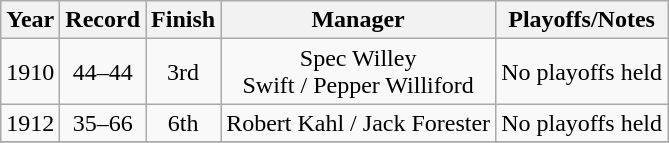<table class="wikitable" style="text-align:center">
<tr>
<th>Year</th>
<th>Record</th>
<th>Finish</th>
<th>Manager</th>
<th>Playoffs/Notes</th>
</tr>
<tr>
<td>1910</td>
<td>44–44</td>
<td>3rd</td>
<td>Spec Willey <br> Swift / Pepper Williford</td>
<td>No playoffs held</td>
</tr>
<tr>
<td>1912</td>
<td>35–66</td>
<td>6th</td>
<td>Robert Kahl / Jack Forester</td>
<td>No playoffs held</td>
</tr>
<tr>
</tr>
</table>
